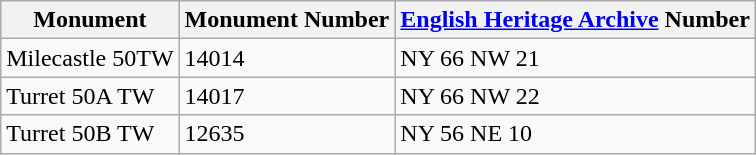<table class="wikitable">
<tr>
<th>Monument</th>
<th>Monument Number</th>
<th><a href='#'>English Heritage Archive</a> Number</th>
</tr>
<tr>
<td>Milecastle 50TW</td>
<td>14014</td>
<td>NY 66 NW 21</td>
</tr>
<tr>
<td>Turret 50A TW</td>
<td>14017</td>
<td>NY 66 NW 22</td>
</tr>
<tr>
<td>Turret 50B TW</td>
<td>12635</td>
<td>NY 56 NE 10</td>
</tr>
</table>
